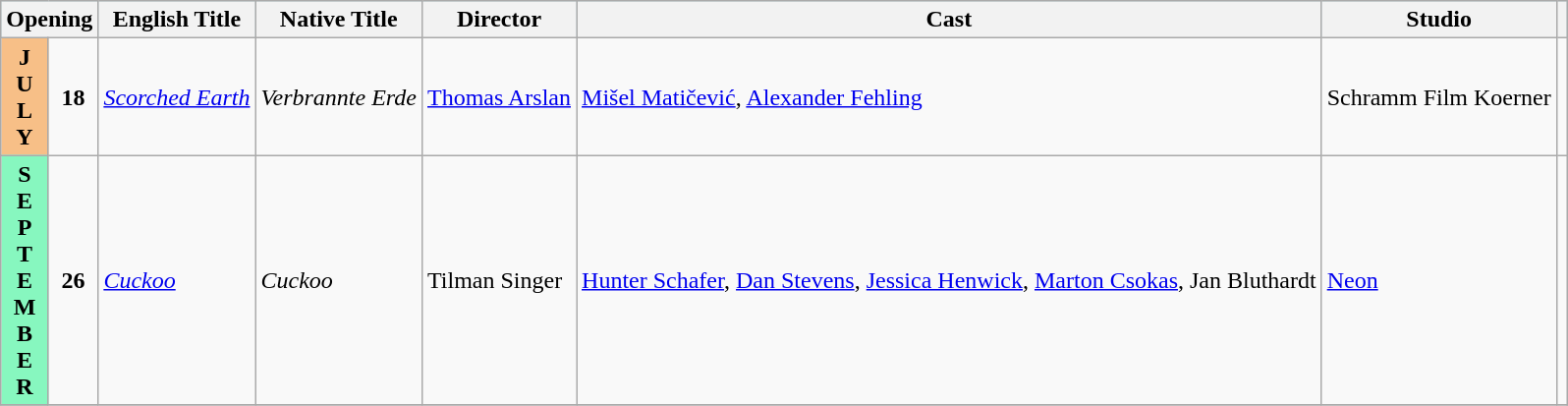<table class="wikitable sortable">
<tr style="background:#b0e0e6; text-align:center;">
<th colspan="2">Opening</th>
<th>English Title</th>
<th>Native Title</th>
<th>Director</th>
<th>Cast</th>
<th>Studio</th>
<th></th>
</tr>
<tr>
<th rowspan="1" style="text-align:center; background:#f7bf87; ">J<br>U<br>L<br>Y</th>
<td rowspan="1" style="text-align:center"><strong>18</strong></td>
<td><em><a href='#'>Scorched Earth</a></em></td>
<td><em>Verbrannte Erde</em></td>
<td><a href='#'>Thomas Arslan</a></td>
<td><a href='#'>Mišel Matičević</a>,  <a href='#'>Alexander Fehling</a></td>
<td>Schramm Film Koerner</td>
<td></td>
</tr>
<tr>
<th rowspan="1" style="text-align:center; background:#87f7bf; ">S<br>E<br>P<br>T<br>E<br>M<br>B<br>E<br>R</th>
<td rowspan="1" style="text-align:center;"><strong>26</strong></td>
<td><em><a href='#'>Cuckoo</a></em></td>
<td><em>Cuckoo</em></td>
<td>Tilman Singer</td>
<td><a href='#'>Hunter Schafer</a>, <a href='#'>Dan Stevens</a>, <a href='#'>Jessica Henwick</a>, <a href='#'>Marton Csokas</a>, Jan Bluthardt</td>
<td><a href='#'>Neon</a></td>
<td></td>
</tr>
<tr>
</tr>
</table>
